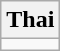<table class="wikitable">
<tr>
<th>Thai</th>
</tr>
<tr style="vertical-align:top; white-space:nowrap;">
<td></td>
</tr>
</table>
